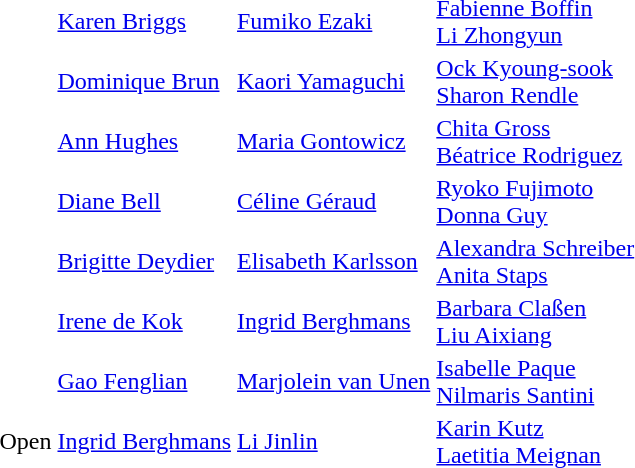<table>
<tr>
<td></td>
<td> <a href='#'>Karen Briggs</a></td>
<td> <a href='#'>Fumiko Ezaki</a></td>
<td> <a href='#'>Fabienne Boffin</a> <br>  <a href='#'>Li Zhongyun</a></td>
</tr>
<tr>
<td></td>
<td> <a href='#'>Dominique Brun</a></td>
<td> <a href='#'>Kaori Yamaguchi</a></td>
<td> <a href='#'>Ock Kyoung-sook</a> <br>  <a href='#'>Sharon Rendle</a></td>
</tr>
<tr>
<td></td>
<td> <a href='#'>Ann Hughes</a></td>
<td> <a href='#'>Maria Gontowicz</a></td>
<td> <a href='#'>Chita Gross</a> <br>  <a href='#'>Béatrice Rodriguez</a></td>
</tr>
<tr>
<td></td>
<td> <a href='#'>Diane Bell</a></td>
<td> <a href='#'>Céline Géraud</a></td>
<td> <a href='#'>Ryoko Fujimoto</a> <br>  <a href='#'>Donna Guy</a></td>
</tr>
<tr>
<td></td>
<td> <a href='#'>Brigitte Deydier</a></td>
<td> <a href='#'>Elisabeth Karlsson</a></td>
<td> <a href='#'>Alexandra Schreiber</a> <br>  <a href='#'>Anita Staps</a></td>
</tr>
<tr>
<td></td>
<td> <a href='#'>Irene de Kok</a></td>
<td> <a href='#'>Ingrid Berghmans</a></td>
<td> <a href='#'>Barbara Claßen</a> <br>  <a href='#'>Liu Aixiang</a></td>
</tr>
<tr>
<td></td>
<td> <a href='#'>Gao Fenglian</a></td>
<td> <a href='#'>Marjolein van Unen</a></td>
<td> <a href='#'>Isabelle Paque</a> <br>  <a href='#'>Nilmaris Santini</a></td>
</tr>
<tr>
<td>Open</td>
<td> <a href='#'>Ingrid Berghmans</a></td>
<td> <a href='#'>Li Jinlin</a></td>
<td> <a href='#'>Karin Kutz</a> <br>  <a href='#'>Laetitia Meignan</a></td>
</tr>
</table>
